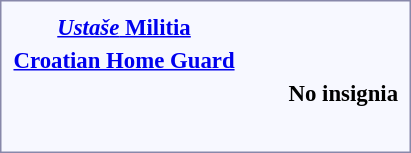<table style="border:1px solid #8888aa; background-color:#f7f8ff; padding:5px; font-size:95%; margin: 0px 12px 12px 0px;">
<tr style="text-align:center;">
<td rowspan=2><strong> <a href='#'><em>Ustaše</em> Militia</a></strong></td>
<td colspan=6></td>
<td colspan=2></td>
<td colspan=8 rowspan=2></td>
<td colspan=6></td>
<td colspan=4></td>
<td colspan=2></td>
<td colspan=6></td>
<td colspan=2></td>
</tr>
<tr style="text-align:center;">
<td colspan=6></td>
<td colspan=2></td>
<td colspan=6></td>
<td colspan=4></td>
<td colspan=2></td>
<td colspan=6></td>
<td colspan=2></td>
</tr>
<tr style="text-align:center;">
<td rowspan=2><strong> <a href='#'>Croatian Home Guard</a></strong></td>
<td colspan=6></td>
<td colspan=2></td>
<td colspan=2 rowspan=2></td>
<td colspan=6></td>
<td colspan=6></td>
<td colspan=4 rowspan=2></td>
<td colspan=2></td>
<td colspan=6></td>
<td colspan=2></td>
</tr>
<tr style="text-align:center;">
<td colspan=6></td>
<td colspan=2></td>
<td colspan=6></td>
<td colspan=6></td>
<td colspan=2></td>
<td colspan=6></td>
<td colspan=2></td>
</tr>
<tr style="text-align:center;">
<td rowspan=2><strong></strong></td>
<td colspan=6></td>
<td colspan=2></td>
<td colspan=2 rowspan=2></td>
<td colspan=6></td>
<td colspan=6></td>
<td colspan=4 rowspan=2></td>
<td colspan=2></td>
<td colspan=6></td>
<td colspan=2><strong>No insignia</strong></td>
</tr>
<tr style="text-align:center;">
<td colspan=6></td>
<td colspan=2></td>
<td colspan=6></td>
<td colspan=6></td>
<td colspan=2></td>
<td colspan=6></td>
<td colspan=2><br>

</td>
</tr>
</table>
